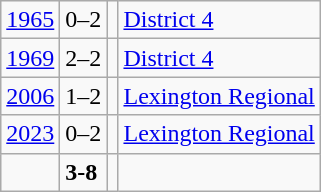<table class="wikitable">
<tr>
<td><a href='#'>1965</a></td>
<td>0–2</td>
<td></td>
<td><a href='#'>District 4</a></td>
</tr>
<tr>
<td><a href='#'>1969</a></td>
<td>2–2</td>
<td></td>
<td><a href='#'>District 4</a></td>
</tr>
<tr>
<td><a href='#'>2006</a></td>
<td>1–2</td>
<td></td>
<td><a href='#'>Lexington Regional</a></td>
</tr>
<tr>
<td><a href='#'>2023</a></td>
<td>0–2</td>
<td></td>
<td><a href='#'>Lexington Regional</a></td>
</tr>
<tr>
<td></td>
<td><strong>3-8</strong></td>
<td><strong></strong></td>
<td></td>
</tr>
</table>
